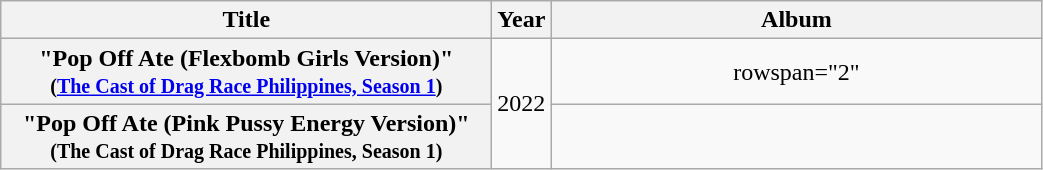<table class="wikitable plainrowheaders" style="text-align:center;">
<tr>
<th style="width:20em;">Title</th>
<th style="width:1em;">Year</th>
<th style="width:20em;">Album</th>
</tr>
<tr>
<th scope="row">"Pop Off Ate (Flexbomb Girls Version)"<br><small>(<a href='#'>The Cast of Drag Race Philippines, Season 1</a>)</small></th>
<td rowspan="2">2022</td>
<td>rowspan="2" </td>
</tr>
<tr>
<th scope="row">"Pop Off Ate (Pink Pussy Energy Version)"<br><small>(The Cast of Drag Race Philippines, Season 1)</small></th>
</tr>
</table>
